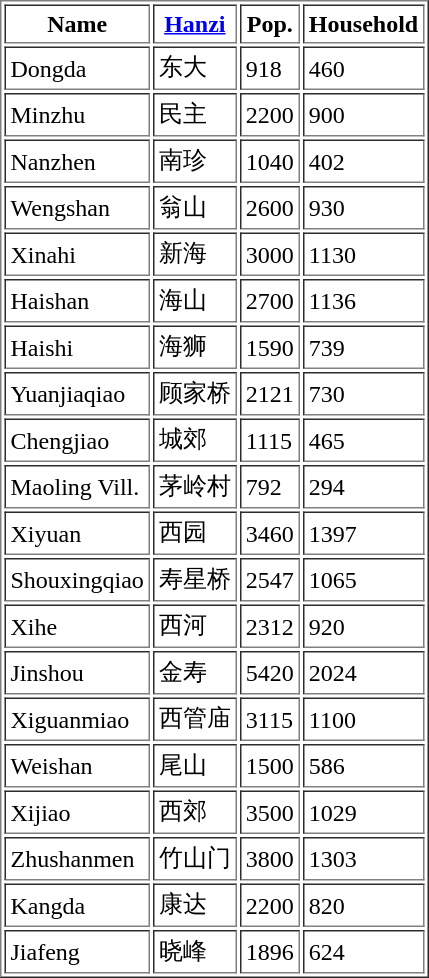<table border=1 cellpadding=3>
<tr>
<th>Name</th>
<th><a href='#'>Hanzi</a></th>
<th>Pop.</th>
<th>Household</th>
</tr>
<tr ----------------------------------------->
<td>Dongda</td>
<td>东大</td>
<td>918</td>
<td>460</td>
</tr>
<tr ----------------------------------------->
<td>Minzhu</td>
<td>民主</td>
<td>2200</td>
<td>900</td>
</tr>
<tr ----------------------------------------->
<td>Nanzhen</td>
<td>南珍</td>
<td>1040</td>
<td>402</td>
</tr>
<tr ----------------------------------------->
<td>Wengshan</td>
<td>翁山</td>
<td>2600</td>
<td>930</td>
</tr>
<tr ----------------------------------------->
<td>Xinahi</td>
<td>新海</td>
<td>3000</td>
<td>1130</td>
</tr>
<tr ----------------------------------------->
<td>Haishan</td>
<td>海山</td>
<td>2700</td>
<td>1136</td>
</tr>
<tr ----------------------------------------->
<td>Haishi</td>
<td>海狮</td>
<td>1590</td>
<td>739</td>
</tr>
<tr ----------------------------------------->
<td>Yuanjiaqiao</td>
<td>顾家桥</td>
<td>2121</td>
<td>730</td>
</tr>
<tr ----------------------------------------->
<td>Chengjiao</td>
<td>城郊</td>
<td>1115</td>
<td>465</td>
</tr>
<tr ----------------------------------------->
<td>Maoling Vill.</td>
<td>茅岭村</td>
<td>792</td>
<td>294</td>
</tr>
<tr ----------------------------------------->
<td>Xiyuan</td>
<td>西园</td>
<td>3460</td>
<td>1397</td>
</tr>
<tr ----------------------------------------->
<td>Shouxingqiao</td>
<td>寿星桥</td>
<td>2547</td>
<td>1065</td>
</tr>
<tr ----------------------------------------->
<td>Xihe</td>
<td>西河</td>
<td>2312</td>
<td>920</td>
</tr>
<tr ----------------------------------------->
<td>Jinshou</td>
<td>金寿</td>
<td>5420</td>
<td>2024</td>
</tr>
<tr ----------------------------------------->
<td>Xiguanmiao</td>
<td>西管庙</td>
<td>3115</td>
<td>1100</td>
</tr>
<tr ----------------------------------------->
<td>Weishan</td>
<td>尾山</td>
<td>1500</td>
<td>586</td>
</tr>
<tr ----------------------------------------->
<td>Xijiao</td>
<td>西郊</td>
<td>3500</td>
<td>1029</td>
</tr>
<tr ----------------------------------------->
<td>Zhushanmen</td>
<td>竹山门</td>
<td>3800</td>
<td>1303</td>
</tr>
<tr ----------------------------------------->
<td>Kangda</td>
<td>康达</td>
<td>2200</td>
<td>820</td>
</tr>
<tr ----------------------------------------->
<td>Jiafeng</td>
<td>晓峰</td>
<td>1896</td>
<td>624</td>
</tr>
</table>
